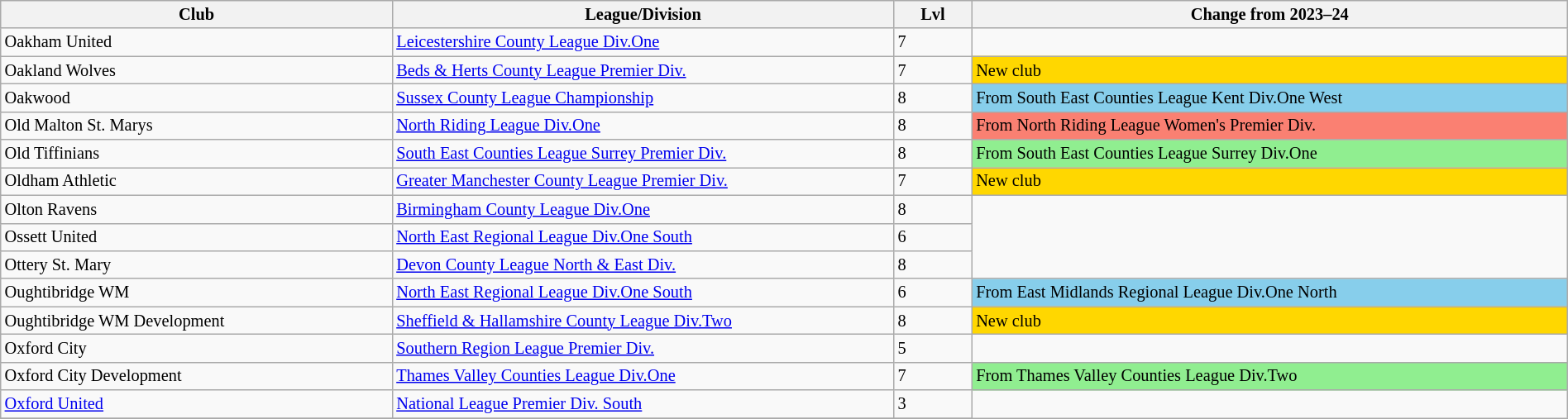<table class="wikitable sortable" width=100% style="font-size:85%">
<tr>
<th width=25%>Club</th>
<th width=32%>League/Division</th>
<th width=5%>Lvl</th>
<th width=38%>Change from 2023–24</th>
</tr>
<tr>
<td>Oakham United</td>
<td><a href='#'>Leicestershire County League Div.One</a></td>
<td>7</td>
</tr>
<tr>
<td>Oakland Wolves</td>
<td><a href='#'>Beds & Herts County League Premier Div.</a></td>
<td>7</td>
<td style="background:gold">New club</td>
</tr>
<tr>
<td>Oakwood</td>
<td><a href='#'>Sussex County League Championship</a></td>
<td>8</td>
<td style="background:skyblue">From South East Counties League Kent Div.One West</td>
</tr>
<tr>
<td>Old Malton St. Marys</td>
<td><a href='#'>North Riding League Div.One</a></td>
<td>8</td>
<td style="background:salmon">From North Riding League Women's Premier Div.</td>
</tr>
<tr>
<td>Old Tiffinians</td>
<td><a href='#'>South East Counties League Surrey Premier Div.</a></td>
<td>8</td>
<td style="background:lightgreen">From South East Counties League Surrey Div.One</td>
</tr>
<tr>
<td>Oldham Athletic</td>
<td><a href='#'>Greater Manchester County League Premier Div.</a></td>
<td>7</td>
<td style="background:gold">New club</td>
</tr>
<tr>
<td>Olton Ravens</td>
<td><a href='#'>Birmingham County League Div.One</a></td>
<td>8</td>
</tr>
<tr>
<td>Ossett United</td>
<td><a href='#'>North East Regional League Div.One South</a></td>
<td>6</td>
</tr>
<tr>
<td>Ottery St. Mary</td>
<td><a href='#'>Devon County League North & East Div.</a></td>
<td>8</td>
</tr>
<tr>
<td>Oughtibridge WM</td>
<td><a href='#'>North East Regional League Div.One South</a></td>
<td>6</td>
<td style="background:skyblue">From East Midlands Regional League Div.One North</td>
</tr>
<tr>
<td>Oughtibridge WM Development</td>
<td><a href='#'>Sheffield & Hallamshire County League Div.Two</a></td>
<td>8</td>
<td style="background:gold">New club</td>
</tr>
<tr>
<td>Oxford City</td>
<td><a href='#'>Southern Region League Premier Div.</a></td>
<td>5</td>
</tr>
<tr>
<td>Oxford City Development</td>
<td><a href='#'>Thames Valley Counties League Div.One</a></td>
<td>7</td>
<td style="background:lightgreen">From Thames Valley Counties League Div.Two</td>
</tr>
<tr>
<td><a href='#'>Oxford United</a></td>
<td><a href='#'>National League Premier Div. South</a></td>
<td>3</td>
</tr>
<tr>
</tr>
</table>
